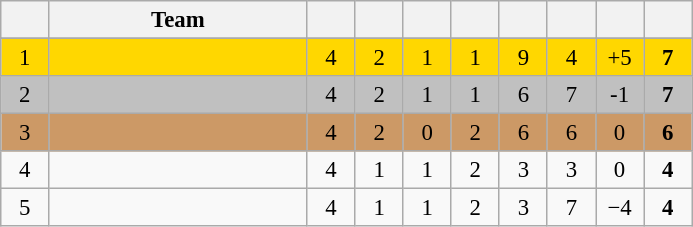<table class="wikitable" style="font-size:95%;text-align:center">
<tr>
<th width=25></th>
<th width=165>Team</th>
<th width=25></th>
<th width=25></th>
<th width=25></th>
<th width=25></th>
<th width=25></th>
<th width=25></th>
<th width=25></th>
<th width=25></th>
</tr>
<tr>
</tr>
<tr style="background:gold">
<td>1</td>
<td style="text-align:left"></td>
<td>4</td>
<td>2</td>
<td>1</td>
<td>1</td>
<td>9</td>
<td>4</td>
<td>+5</td>
<td><strong>7</strong></td>
</tr>
<tr style="background:silver">
<td>2</td>
<td style="text-align:left"></td>
<td>4</td>
<td>2</td>
<td>1</td>
<td>1</td>
<td>6</td>
<td>7</td>
<td>-1</td>
<td><strong>7</strong></td>
</tr>
<tr style="background:#c96">
<td>3</td>
<td style="text-align:left"></td>
<td>4</td>
<td>2</td>
<td>0</td>
<td>2</td>
<td>6</td>
<td>6</td>
<td>0</td>
<td><strong>6</strong></td>
</tr>
<tr>
<td>4</td>
<td style="text-align:left"></td>
<td>4</td>
<td>1</td>
<td>1</td>
<td>2</td>
<td>3</td>
<td>3</td>
<td>0</td>
<td><strong>4</strong></td>
</tr>
<tr>
<td>5</td>
<td style="text-align:left"></td>
<td>4</td>
<td>1</td>
<td>1</td>
<td>2</td>
<td>3</td>
<td>7</td>
<td>−4</td>
<td><strong>4</strong></td>
</tr>
</table>
